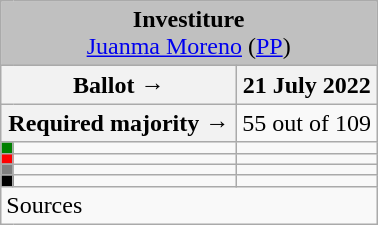<table class="wikitable" style="text-align:center;">
<tr>
<td colspan="3" align="center" bgcolor="#C0C0C0"><strong>Investiture</strong><br><a href='#'>Juanma Moreno</a> (<a href='#'>PP</a>)</td>
</tr>
<tr>
<th colspan="2" width="150px">Ballot →</th>
<th>21 July 2022</th>
</tr>
<tr>
<th colspan="2">Required majority →</th>
<td>55 out of 109 </td>
</tr>
<tr>
<th width="1px" style="background:green;"></th>
<td align="left"></td>
<td></td>
</tr>
<tr>
<th style="background:red;"></th>
<td align="left"></td>
<td></td>
</tr>
<tr>
<th style="background:gray;"></th>
<td align="left"></td>
<td></td>
</tr>
<tr>
<th style="background:black;"></th>
<td align="left"></td>
<td></td>
</tr>
<tr>
<td align="left" colspan="3">Sources</td>
</tr>
</table>
